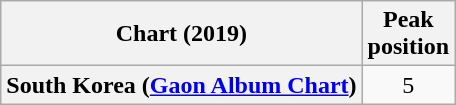<table class="wikitable sortable plainrowheaders" style="text-align:center">
<tr>
<th scope="col">Chart (2019)</th>
<th scope="col">Peak<br> position</th>
</tr>
<tr>
<th scope="row">South Korea (<a href='#'>Gaon Album Chart</a>)</th>
<td>5</td>
</tr>
</table>
